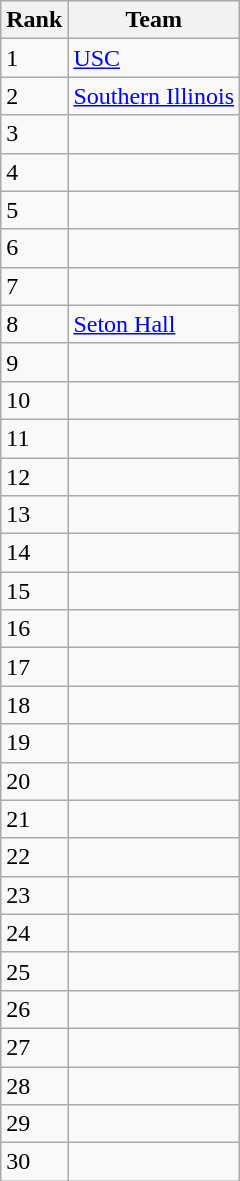<table class=wikitable>
<tr>
<th>Rank</th>
<th>Team</th>
</tr>
<tr>
<td>1</td>
<td><a href='#'>USC</a></td>
</tr>
<tr>
<td>2</td>
<td><a href='#'>Southern Illinois</a></td>
</tr>
<tr>
<td>3</td>
<td></td>
</tr>
<tr>
<td>4</td>
<td></td>
</tr>
<tr>
<td>5</td>
<td></td>
</tr>
<tr>
<td>6</td>
<td></td>
</tr>
<tr>
<td>7</td>
<td></td>
</tr>
<tr>
<td>8</td>
<td><a href='#'>Seton Hall</a></td>
</tr>
<tr>
<td>9</td>
<td></td>
</tr>
<tr>
<td>10</td>
<td></td>
</tr>
<tr>
<td>11</td>
<td></td>
</tr>
<tr>
<td>12</td>
<td></td>
</tr>
<tr>
<td>13</td>
<td></td>
</tr>
<tr>
<td>14</td>
<td></td>
</tr>
<tr>
<td>15</td>
<td></td>
</tr>
<tr>
<td>16</td>
<td></td>
</tr>
<tr>
<td>17</td>
<td></td>
</tr>
<tr>
<td>18</td>
<td></td>
</tr>
<tr>
<td>19</td>
<td></td>
</tr>
<tr>
<td>20</td>
<td></td>
</tr>
<tr>
<td>21</td>
<td></td>
</tr>
<tr>
<td>22</td>
<td></td>
</tr>
<tr>
<td>23</td>
<td></td>
</tr>
<tr>
<td>24</td>
<td></td>
</tr>
<tr>
<td>25</td>
<td></td>
</tr>
<tr>
<td>26</td>
<td></td>
</tr>
<tr>
<td>27</td>
<td></td>
</tr>
<tr>
<td>28</td>
<td></td>
</tr>
<tr>
<td>29</td>
<td></td>
</tr>
<tr>
<td>30</td>
<td></td>
</tr>
</table>
